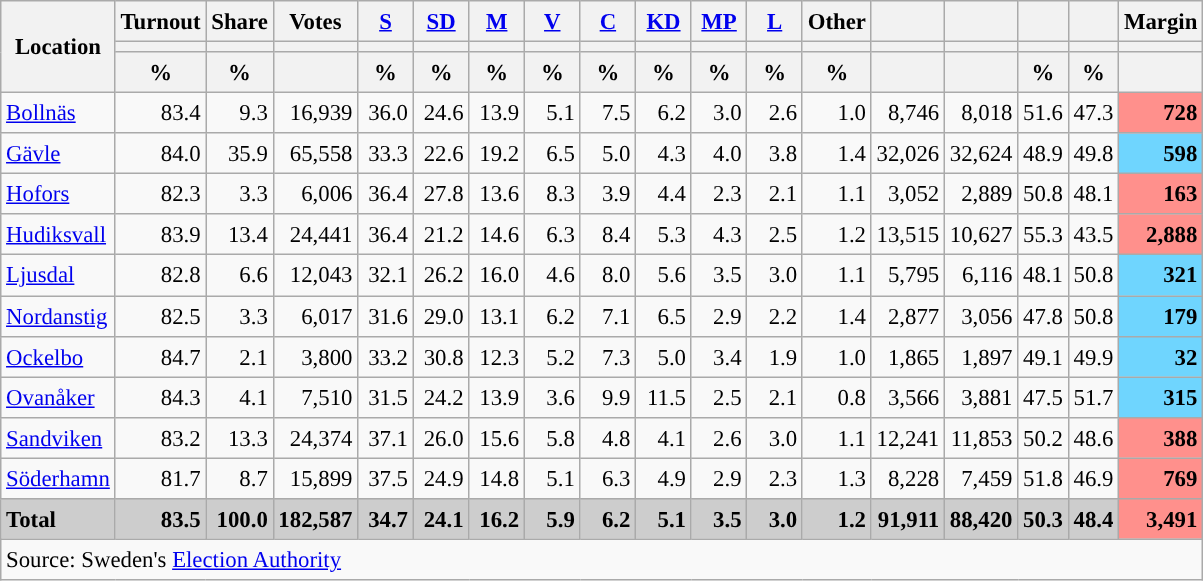<table class="wikitable sortable" style="text-align:right; font-size:95%; line-height:20px;">
<tr>
<th rowspan="3">Location</th>
<th>Turnout</th>
<th>Share</th>
<th>Votes</th>
<th width="30px" class="unsortable"><a href='#'>S</a></th>
<th width="30px" class="unsortable"><a href='#'>SD</a></th>
<th width="30px" class="unsortable"><a href='#'>M</a></th>
<th width="30px" class="unsortable"><a href='#'>V</a></th>
<th width="30px" class="unsortable"><a href='#'>C</a></th>
<th width="30px" class="unsortable"><a href='#'>KD</a></th>
<th width="30px" class="unsortable"><a href='#'>MP</a></th>
<th width="30px" class="unsortable"><a href='#'>L</a></th>
<th width="30px" class="unsortable">Other</th>
<th></th>
<th></th>
<th></th>
<th></th>
<th>Margin</th>
</tr>
<tr>
<th></th>
<th></th>
<th></th>
<th style="background:"></th>
<th style="background:"></th>
<th style="background:"></th>
<th style="background:"></th>
<th style="background:"></th>
<th style="background:"></th>
<th style="background:"></th>
<th style="background:"></th>
<th style="background:"></th>
<th style="background:"></th>
<th style="background:"></th>
<th style="background:"></th>
<th style="background:"></th>
<th></th>
</tr>
<tr>
<th data-sort-type="number">%</th>
<th data-sort-type="number">%</th>
<th></th>
<th data-sort-type="number">%</th>
<th data-sort-type="number">%</th>
<th data-sort-type="number">%</th>
<th data-sort-type="number">%</th>
<th data-sort-type="number">%</th>
<th data-sort-type="number">%</th>
<th data-sort-type="number">%</th>
<th data-sort-type="number">%</th>
<th data-sort-type="number">%</th>
<th data-sort-type="number"></th>
<th data-sort-type="number"></th>
<th data-sort-type="number">%</th>
<th data-sort-type="number">%</th>
<th data-sort-type="number"></th>
</tr>
<tr>
<td align="left"><a href='#'>Bollnäs</a></td>
<td>83.4</td>
<td>9.3</td>
<td>16,939</td>
<td>36.0</td>
<td>24.6</td>
<td>13.9</td>
<td>5.1</td>
<td>7.5</td>
<td>6.2</td>
<td>3.0</td>
<td>2.6</td>
<td>1.0</td>
<td>8,746</td>
<td>8,018</td>
<td>51.6</td>
<td>47.3</td>
<td bgcolor=#ff908c><strong>728</strong></td>
</tr>
<tr>
<td align="left"><a href='#'>Gävle</a></td>
<td>84.0</td>
<td>35.9</td>
<td>65,558</td>
<td>33.3</td>
<td>22.6</td>
<td>19.2</td>
<td>6.5</td>
<td>5.0</td>
<td>4.3</td>
<td>4.0</td>
<td>3.8</td>
<td>1.4</td>
<td>32,026</td>
<td>32,624</td>
<td>48.9</td>
<td>49.8</td>
<td bgcolor=#6fd5fe><strong>598</strong></td>
</tr>
<tr>
<td align="left"><a href='#'>Hofors</a></td>
<td>82.3</td>
<td>3.3</td>
<td>6,006</td>
<td>36.4</td>
<td>27.8</td>
<td>13.6</td>
<td>8.3</td>
<td>3.9</td>
<td>4.4</td>
<td>2.3</td>
<td>2.1</td>
<td>1.1</td>
<td>3,052</td>
<td>2,889</td>
<td>50.8</td>
<td>48.1</td>
<td bgcolor=#ff908c><strong>163</strong></td>
</tr>
<tr>
<td align="left"><a href='#'>Hudiksvall</a></td>
<td>83.9</td>
<td>13.4</td>
<td>24,441</td>
<td>36.4</td>
<td>21.2</td>
<td>14.6</td>
<td>6.3</td>
<td>8.4</td>
<td>5.3</td>
<td>4.3</td>
<td>2.5</td>
<td>1.2</td>
<td>13,515</td>
<td>10,627</td>
<td>55.3</td>
<td>43.5</td>
<td bgcolor=#ff908c><strong>2,888</strong></td>
</tr>
<tr>
<td align="left"><a href='#'>Ljusdal</a></td>
<td>82.8</td>
<td>6.6</td>
<td>12,043</td>
<td>32.1</td>
<td>26.2</td>
<td>16.0</td>
<td>4.6</td>
<td>8.0</td>
<td>5.6</td>
<td>3.5</td>
<td>3.0</td>
<td>1.1</td>
<td>5,795</td>
<td>6,116</td>
<td>48.1</td>
<td>50.8</td>
<td bgcolor=#6fd5fe><strong>321</strong></td>
</tr>
<tr>
<td align="left"><a href='#'>Nordanstig</a></td>
<td>82.5</td>
<td>3.3</td>
<td>6,017</td>
<td>31.6</td>
<td>29.0</td>
<td>13.1</td>
<td>6.2</td>
<td>7.1</td>
<td>6.5</td>
<td>2.9</td>
<td>2.2</td>
<td>1.4</td>
<td>2,877</td>
<td>3,056</td>
<td>47.8</td>
<td>50.8</td>
<td bgcolor=#6fd5fe><strong>179</strong></td>
</tr>
<tr>
<td align="left"><a href='#'>Ockelbo</a></td>
<td>84.7</td>
<td>2.1</td>
<td>3,800</td>
<td>33.2</td>
<td>30.8</td>
<td>12.3</td>
<td>5.2</td>
<td>7.3</td>
<td>5.0</td>
<td>3.4</td>
<td>1.9</td>
<td>1.0</td>
<td>1,865</td>
<td>1,897</td>
<td>49.1</td>
<td>49.9</td>
<td bgcolor=#6fd5fe><strong>32</strong></td>
</tr>
<tr>
<td align="left"><a href='#'>Ovanåker</a></td>
<td>84.3</td>
<td>4.1</td>
<td>7,510</td>
<td>31.5</td>
<td>24.2</td>
<td>13.9</td>
<td>3.6</td>
<td>9.9</td>
<td>11.5</td>
<td>2.5</td>
<td>2.1</td>
<td>0.8</td>
<td>3,566</td>
<td>3,881</td>
<td>47.5</td>
<td>51.7</td>
<td bgcolor=#6fd5fe><strong>315</strong></td>
</tr>
<tr>
<td align="left"><a href='#'>Sandviken</a></td>
<td>83.2</td>
<td>13.3</td>
<td>24,374</td>
<td>37.1</td>
<td>26.0</td>
<td>15.6</td>
<td>5.8</td>
<td>4.8</td>
<td>4.1</td>
<td>2.6</td>
<td>3.0</td>
<td>1.1</td>
<td>12,241</td>
<td>11,853</td>
<td>50.2</td>
<td>48.6</td>
<td bgcolor=#ff908c><strong>388</strong></td>
</tr>
<tr>
<td align="left"><a href='#'>Söderhamn</a></td>
<td>81.7</td>
<td>8.7</td>
<td>15,899</td>
<td>37.5</td>
<td>24.9</td>
<td>14.8</td>
<td>5.1</td>
<td>6.3</td>
<td>4.9</td>
<td>2.9</td>
<td>2.3</td>
<td>1.3</td>
<td>8,228</td>
<td>7,459</td>
<td>51.8</td>
<td>46.9</td>
<td bgcolor=#ff908c><strong>769</strong></td>
</tr>
<tr style="background:#CDCDCD;">
<td align="left"><strong>Total</strong></td>
<td><strong>83.5</strong></td>
<td><strong>100.0</strong></td>
<td><strong>182,587</strong></td>
<td><strong>34.7</strong></td>
<td><strong>24.1</strong></td>
<td><strong>16.2</strong></td>
<td><strong>5.9</strong></td>
<td><strong>6.2</strong></td>
<td><strong>5.1</strong></td>
<td><strong>3.5</strong></td>
<td><strong>3.0</strong></td>
<td><strong>1.2</strong></td>
<td><strong>91,911</strong></td>
<td><strong>88,420</strong></td>
<td><strong>50.3</strong></td>
<td><strong>48.4</strong></td>
<td bgcolor=#ff908c><strong>3,491</strong></td>
</tr>
<tr>
<td colspan="18" align="left">Source: Sweden's <a href='#'>Election Authority</a></td>
</tr>
</table>
